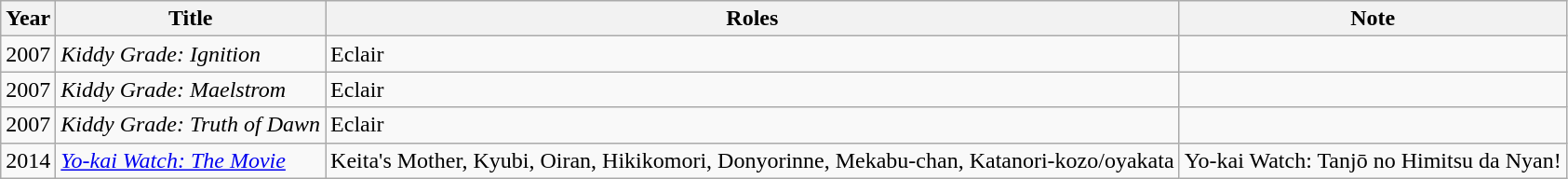<table class="wikitable sortable">
<tr>
<th>Year</th>
<th>Title</th>
<th>Roles</th>
<th>Note</th>
</tr>
<tr>
<td>2007</td>
<td><em>Kiddy Grade: Ignition</em></td>
<td>Eclair</td>
<td></td>
</tr>
<tr>
<td>2007</td>
<td><em>Kiddy Grade: Maelstrom</em></td>
<td>Eclair</td>
<td></td>
</tr>
<tr>
<td>2007</td>
<td><em>Kiddy Grade: Truth of Dawn</em></td>
<td>Eclair</td>
<td></td>
</tr>
<tr>
<td>2014</td>
<td><em><a href='#'>Yo-kai Watch: The Movie</a></em></td>
<td>Keita's Mother, Kyubi, Oiran, Hikikomori, Donyorinne, Mekabu-chan, Katanori-kozo/oyakata</td>
<td>Yo-kai Watch: Tanjō no Himitsu da Nyan!</td>
</tr>
</table>
